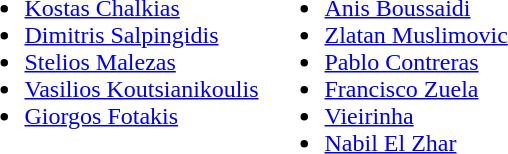<table>
<tr style='vertical-align:top'>
<td></td>
<td><br><ul><li> <a href='#'>Kostas Chalkias</a></li><li> <a href='#'>Dimitris Salpingidis</a></li><li> <a href='#'>Stelios Malezas</a></li><li> <a href='#'>Vasilios Koutsianikoulis</a></li><li> <a href='#'>Giorgos Fotakis</a></li></ul></td>
<td><br><ul><li> <a href='#'>Anis Boussaidi</a></li><li> <a href='#'>Zlatan Muslimovic</a></li><li> <a href='#'>Pablo Contreras</a></li><li> <a href='#'>Francisco Zuela</a></li><li> <a href='#'>Vieirinha</a></li><li> <a href='#'>Nabil El Zhar</a></li></ul></td>
<td></td>
</tr>
</table>
